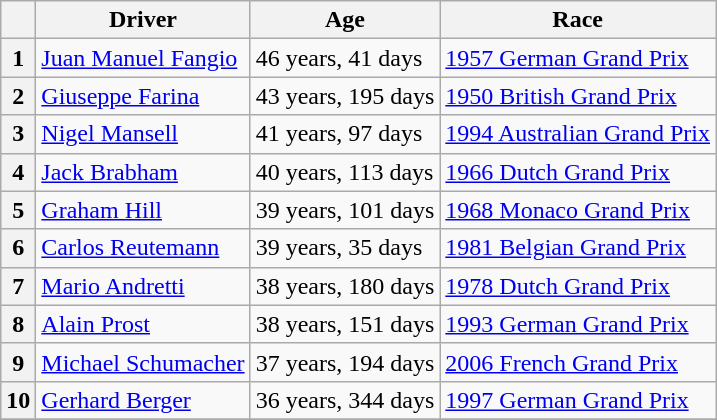<table class="wikitable">
<tr>
<th></th>
<th>Driver</th>
<th>Age</th>
<th>Race</th>
</tr>
<tr>
<th>1</th>
<td> <a href='#'>Juan Manuel Fangio</a></td>
<td>46 years, 41 days</td>
<td><a href='#'>1957 German Grand Prix</a></td>
</tr>
<tr>
<th>2</th>
<td> <a href='#'>Giuseppe Farina</a></td>
<td>43 years, 195 days</td>
<td><a href='#'>1950 British Grand Prix</a></td>
</tr>
<tr>
<th>3</th>
<td> <a href='#'>Nigel Mansell</a></td>
<td>41 years, 97 days</td>
<td><a href='#'>1994 Australian Grand Prix</a></td>
</tr>
<tr>
<th>4</th>
<td> <a href='#'>Jack Brabham</a></td>
<td>40 years, 113 days</td>
<td><a href='#'>1966 Dutch Grand Prix</a></td>
</tr>
<tr>
<th>5</th>
<td> <a href='#'>Graham Hill</a></td>
<td>39 years, 101 days</td>
<td><a href='#'>1968 Monaco Grand Prix</a></td>
</tr>
<tr>
<th>6</th>
<td> <a href='#'>Carlos Reutemann</a></td>
<td>39 years, 35 days</td>
<td><a href='#'>1981 Belgian Grand Prix</a></td>
</tr>
<tr>
<th>7</th>
<td> <a href='#'>Mario Andretti</a></td>
<td>38 years, 180 days</td>
<td><a href='#'>1978 Dutch Grand Prix</a></td>
</tr>
<tr>
<th>8</th>
<td> <a href='#'>Alain Prost</a></td>
<td>38 years, 151 days</td>
<td><a href='#'>1993 German Grand Prix</a></td>
</tr>
<tr>
<th>9</th>
<td> <a href='#'>Michael Schumacher</a></td>
<td>37 years, 194 days</td>
<td><a href='#'>2006 French Grand Prix</a></td>
</tr>
<tr>
<th>10</th>
<td> <a href='#'>Gerhard Berger</a></td>
<td>36 years, 344 days</td>
<td><a href='#'>1997 German Grand Prix</a></td>
</tr>
<tr>
</tr>
</table>
